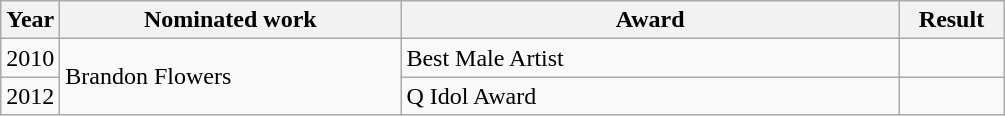<table class="wikitable">
<tr>
<th>Year</th>
<th width="220">Nominated work</th>
<th width="325">Award</th>
<th width="62">Result</th>
</tr>
<tr>
<td>2010</td>
<td rowspan="2">Brandon Flowers</td>
<td>Best Male Artist</td>
<td></td>
</tr>
<tr>
<td>2012</td>
<td>Q Idol Award</td>
<td></td>
</tr>
</table>
